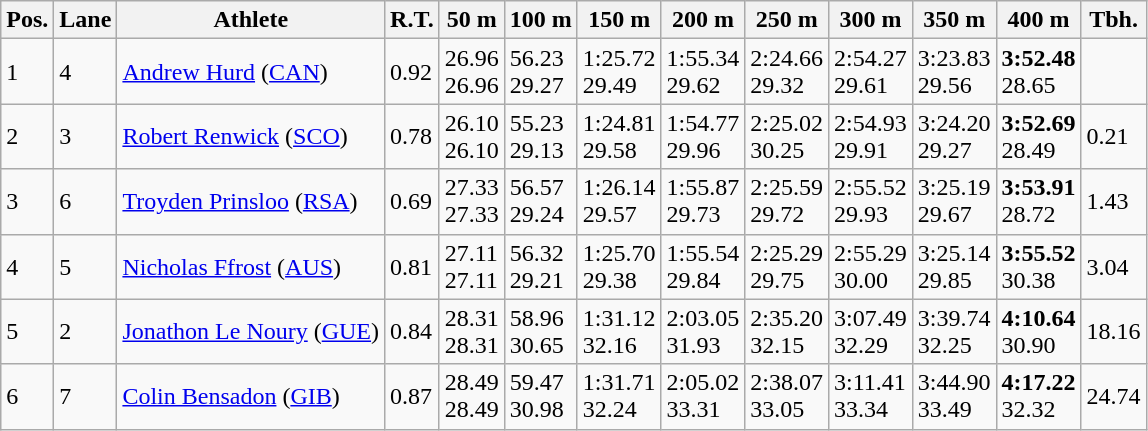<table class="wikitable">
<tr>
<th>Pos.</th>
<th>Lane</th>
<th>Athlete</th>
<th>R.T.</th>
<th>50 m</th>
<th>100 m</th>
<th>150 m</th>
<th>200 m</th>
<th>250 m</th>
<th>300 m</th>
<th>350 m</th>
<th>400 m</th>
<th>Tbh.</th>
</tr>
<tr>
<td>1</td>
<td>4</td>
<td> <a href='#'>Andrew Hurd</a> (<a href='#'>CAN</a>)</td>
<td>0.92</td>
<td>26.96<br>26.96</td>
<td>56.23<br>29.27</td>
<td>1:25.72<br>29.49</td>
<td>1:55.34<br>29.62</td>
<td>2:24.66<br>29.32</td>
<td>2:54.27<br>29.61</td>
<td>3:23.83<br>29.56</td>
<td><strong>3:52.48</strong><br>28.65</td>
<td> </td>
</tr>
<tr>
<td>2</td>
<td>3</td>
<td> <a href='#'>Robert Renwick</a> (<a href='#'>SCO</a>)</td>
<td>0.78</td>
<td>26.10<br>26.10</td>
<td>55.23<br>29.13</td>
<td>1:24.81<br>29.58</td>
<td>1:54.77<br>29.96</td>
<td>2:25.02<br>30.25</td>
<td>2:54.93<br>29.91</td>
<td>3:24.20<br>29.27</td>
<td><strong>3:52.69</strong><br>28.49</td>
<td>0.21</td>
</tr>
<tr>
<td>3</td>
<td>6</td>
<td> <a href='#'>Troyden Prinsloo</a> (<a href='#'>RSA</a>)</td>
<td>0.69</td>
<td>27.33<br>27.33</td>
<td>56.57<br>29.24</td>
<td>1:26.14<br>29.57</td>
<td>1:55.87<br>29.73</td>
<td>2:25.59<br>29.72</td>
<td>2:55.52<br>29.93</td>
<td>3:25.19<br>29.67</td>
<td><strong>3:53.91</strong><br>28.72</td>
<td>1.43</td>
</tr>
<tr>
<td>4</td>
<td>5</td>
<td> <a href='#'>Nicholas Ffrost</a> (<a href='#'>AUS</a>)</td>
<td>0.81</td>
<td>27.11<br>27.11</td>
<td>56.32<br>29.21</td>
<td>1:25.70<br>29.38</td>
<td>1:55.54<br>29.84</td>
<td>2:25.29<br>29.75</td>
<td>2:55.29<br>30.00</td>
<td>3:25.14<br>29.85</td>
<td><strong>3:55.52</strong><br>30.38</td>
<td>3.04</td>
</tr>
<tr>
<td>5</td>
<td>2</td>
<td> <a href='#'>Jonathon Le Noury</a> (<a href='#'>GUE</a>)</td>
<td>0.84</td>
<td>28.31<br>28.31</td>
<td>58.96<br>30.65</td>
<td>1:31.12<br>32.16</td>
<td>2:03.05<br>31.93</td>
<td>2:35.20<br>32.15</td>
<td>3:07.49<br>32.29</td>
<td>3:39.74<br>32.25</td>
<td><strong>4:10.64</strong><br>30.90</td>
<td>18.16</td>
</tr>
<tr>
<td>6</td>
<td>7</td>
<td> <a href='#'>Colin Bensadon</a> (<a href='#'>GIB</a>)</td>
<td>0.87</td>
<td>28.49<br>28.49</td>
<td>59.47<br>30.98</td>
<td>1:31.71<br>32.24</td>
<td>2:05.02<br>33.31</td>
<td>2:38.07<br>33.05</td>
<td>3:11.41<br>33.34</td>
<td>3:44.90<br>33.49</td>
<td><strong>4:17.22</strong><br>32.32</td>
<td>24.74</td>
</tr>
</table>
